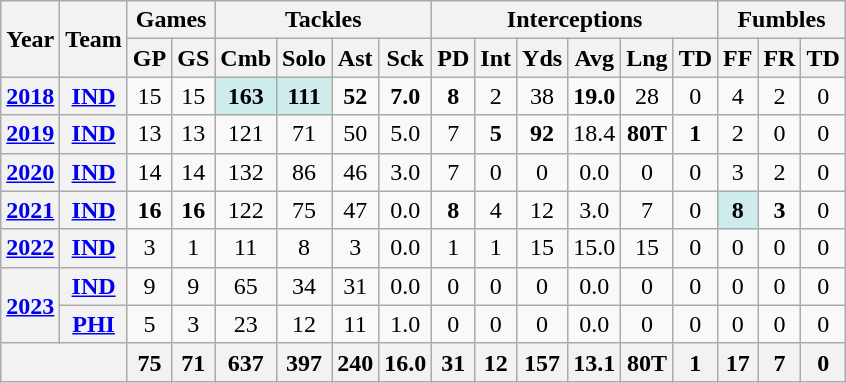<table class="wikitable" style="text-align:center;">
<tr>
<th rowspan="2">Year</th>
<th rowspan="2">Team</th>
<th colspan="2">Games</th>
<th colspan="4">Tackles</th>
<th colspan="6">Interceptions</th>
<th colspan="3">Fumbles</th>
</tr>
<tr>
<th>GP</th>
<th>GS</th>
<th>Cmb</th>
<th>Solo</th>
<th>Ast</th>
<th>Sck</th>
<th>PD</th>
<th>Int</th>
<th>Yds</th>
<th>Avg</th>
<th>Lng</th>
<th>TD</th>
<th>FF</th>
<th>FR</th>
<th>TD</th>
</tr>
<tr>
<th><a href='#'>2018</a></th>
<th><a href='#'>IND</a></th>
<td>15</td>
<td>15</td>
<td style="background:#cfecec;"><strong>163</strong></td>
<td style="background:#cfecec;"><strong>111</strong></td>
<td><strong>52</strong></td>
<td><strong>7.0</strong></td>
<td><strong>8</strong></td>
<td>2</td>
<td>38</td>
<td><strong>19.0</strong></td>
<td>28</td>
<td>0</td>
<td>4</td>
<td>2</td>
<td>0</td>
</tr>
<tr>
<th><a href='#'>2019</a></th>
<th><a href='#'>IND</a></th>
<td>13</td>
<td>13</td>
<td>121</td>
<td>71</td>
<td>50</td>
<td>5.0</td>
<td>7</td>
<td><strong>5</strong></td>
<td><strong>92</strong></td>
<td>18.4</td>
<td><strong>80T</strong></td>
<td><strong>1</strong></td>
<td>2</td>
<td>0</td>
<td>0</td>
</tr>
<tr>
<th><a href='#'>2020</a></th>
<th><a href='#'>IND</a></th>
<td>14</td>
<td>14</td>
<td>132</td>
<td>86</td>
<td>46</td>
<td>3.0</td>
<td>7</td>
<td>0</td>
<td>0</td>
<td>0.0</td>
<td>0</td>
<td>0</td>
<td>3</td>
<td>2</td>
<td>0</td>
</tr>
<tr>
<th><a href='#'>2021</a></th>
<th><a href='#'>IND</a></th>
<td><strong>16</strong></td>
<td><strong>16</strong></td>
<td>122</td>
<td>75</td>
<td>47</td>
<td>0.0</td>
<td><strong>8</strong></td>
<td>4</td>
<td>12</td>
<td>3.0</td>
<td>7</td>
<td>0</td>
<td style="background:#cfecec;"><strong>8</strong></td>
<td><strong>3</strong></td>
<td>0</td>
</tr>
<tr>
<th><a href='#'>2022</a></th>
<th><a href='#'>IND</a></th>
<td>3</td>
<td>1</td>
<td>11</td>
<td>8</td>
<td>3</td>
<td>0.0</td>
<td>1</td>
<td>1</td>
<td>15</td>
<td>15.0</td>
<td>15</td>
<td>0</td>
<td>0</td>
<td>0</td>
<td>0</td>
</tr>
<tr>
<th rowspan="2"><a href='#'>2023</a></th>
<th><a href='#'>IND</a></th>
<td>9</td>
<td>9</td>
<td>65</td>
<td>34</td>
<td>31</td>
<td>0.0</td>
<td>0</td>
<td>0</td>
<td>0</td>
<td>0.0</td>
<td>0</td>
<td>0</td>
<td>0</td>
<td>0</td>
<td>0</td>
</tr>
<tr>
<th><a href='#'>PHI</a></th>
<td>5</td>
<td>3</td>
<td>23</td>
<td>12</td>
<td>11</td>
<td>1.0</td>
<td>0</td>
<td>0</td>
<td>0</td>
<td>0.0</td>
<td>0</td>
<td>0</td>
<td>0</td>
<td>0</td>
<td>0</td>
</tr>
<tr>
<th colspan="2"></th>
<th>75</th>
<th>71</th>
<th>637</th>
<th>397</th>
<th>240</th>
<th>16.0</th>
<th>31</th>
<th>12</th>
<th>157</th>
<th>13.1</th>
<th>80T</th>
<th>1</th>
<th>17</th>
<th>7</th>
<th>0</th>
</tr>
</table>
